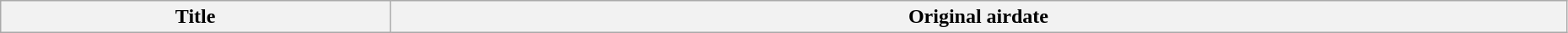<table class="wikitable plainrowheaders" style="width:98%;">
<tr>
<th>Title</th>
<th>Original airdate<br>











</th>
</tr>
</table>
